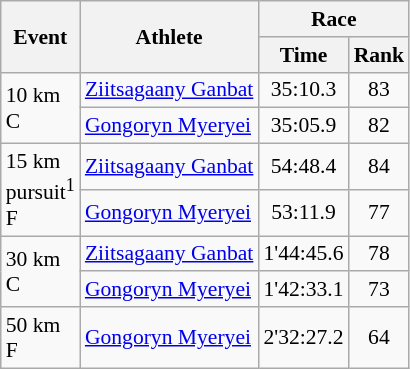<table class="wikitable" border="1" style="font-size:90%">
<tr>
<th rowspan=2>Event</th>
<th rowspan=2>Athlete</th>
<th colspan=2>Race</th>
</tr>
<tr>
<th>Time</th>
<th>Rank</th>
</tr>
<tr>
<td rowspan=2>10 km <br> C</td>
<td><a href='#'>Ziitsagaany Ganbat</a></td>
<td align=center>35:10.3</td>
<td align=center>83</td>
</tr>
<tr>
<td><a href='#'>Gongoryn Myeryei</a></td>
<td align=center>35:05.9</td>
<td align=center>82</td>
</tr>
<tr>
<td rowspan=2>15 km <br> pursuit<sup>1</sup> <br> F</td>
<td><a href='#'>Ziitsagaany Ganbat</a></td>
<td align=center>54:48.4</td>
<td align=center>84</td>
</tr>
<tr>
<td><a href='#'>Gongoryn Myeryei</a></td>
<td align=center>53:11.9</td>
<td align=center>77</td>
</tr>
<tr>
<td rowspan=2>30 km <br> C</td>
<td><a href='#'>Ziitsagaany Ganbat</a></td>
<td align=center>1'44:45.6</td>
<td align=center>78</td>
</tr>
<tr>
<td><a href='#'>Gongoryn Myeryei</a></td>
<td align=center>1'42:33.1</td>
<td align=center>73</td>
</tr>
<tr>
<td>50 km <br> F</td>
<td><a href='#'>Gongoryn Myeryei</a></td>
<td align=center>2'32:27.2</td>
<td align=center>64</td>
</tr>
</table>
